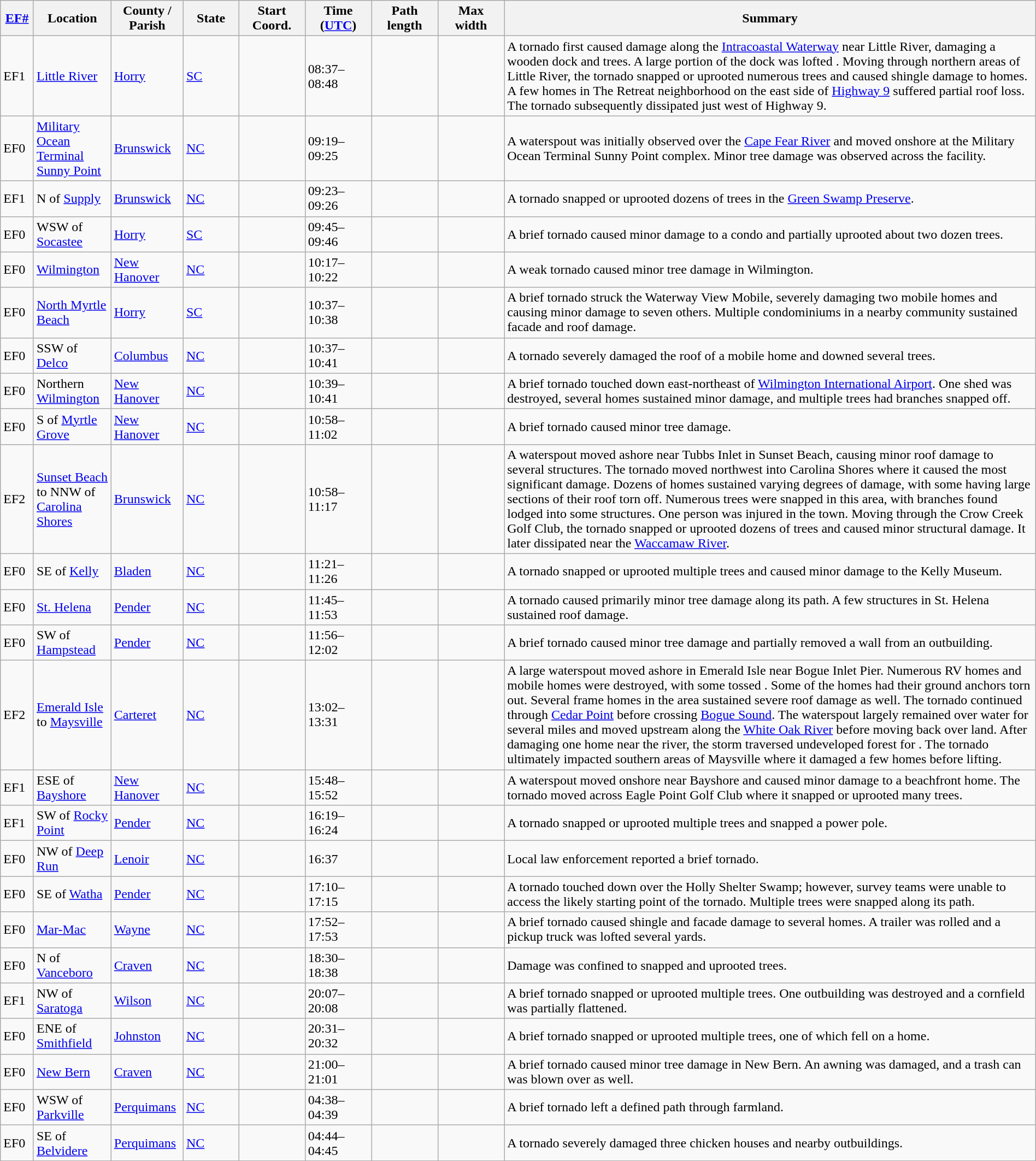<table class="wikitable sortable" style="width:100%;">
<tr>
<th scope="col"  style="width:3%; text-align:center;"><a href='#'>EF#</a></th>
<th scope="col"  style="width:7%; text-align:center;" class="unsortable">Location</th>
<th scope="col"  style="width:6%; text-align:center;" class="unsortable">County / Parish</th>
<th scope="col"  style="width:5%; text-align:center;">State</th>
<th scope="col"  style="width:6%; text-align:center;">Start Coord.</th>
<th scope="col"  style="width:6%; text-align:center;">Time (<a href='#'>UTC</a>)</th>
<th scope="col"  style="width:6%; text-align:center;">Path length</th>
<th scope="col"  style="width:6%; text-align:center;">Max width</th>
<th scope="col" class="unsortable" style="width:48%; text-align:center;">Summary</th>
</tr>
<tr>
<td bgcolor=>EF1</td>
<td><a href='#'>Little River</a></td>
<td><a href='#'>Horry</a></td>
<td><a href='#'>SC</a></td>
<td></td>
<td>08:37–08:48</td>
<td></td>
<td></td>
<td>A tornado first caused damage along the <a href='#'>Intracoastal Waterway</a> near Little River, damaging a wooden dock and trees. A large portion of the dock was lofted . Moving through northern areas of Little River, the tornado snapped or uprooted numerous trees and caused shingle damage to homes. A few homes in The Retreat neighborhood on the east side of <a href='#'>Highway 9</a> suffered partial roof loss. The tornado subsequently dissipated just west of Highway 9.</td>
</tr>
<tr>
<td bgcolor=>EF0</td>
<td><a href='#'>Military Ocean Terminal Sunny Point</a></td>
<td><a href='#'>Brunswick</a></td>
<td><a href='#'>NC</a></td>
<td></td>
<td>09:19–09:25</td>
<td></td>
<td></td>
<td>A waterspout was initially observed over the <a href='#'>Cape Fear River</a> and moved onshore at the Military Ocean Terminal Sunny Point complex. Minor tree damage was observed across the facility.</td>
</tr>
<tr>
<td bgcolor=>EF1</td>
<td>N of <a href='#'>Supply</a></td>
<td><a href='#'>Brunswick</a></td>
<td><a href='#'>NC</a></td>
<td></td>
<td>09:23–09:26</td>
<td></td>
<td></td>
<td>A tornado snapped or uprooted dozens of trees in the <a href='#'>Green Swamp Preserve</a>.</td>
</tr>
<tr>
<td bgcolor=>EF0</td>
<td>WSW of <a href='#'>Socastee</a></td>
<td><a href='#'>Horry</a></td>
<td><a href='#'>SC</a></td>
<td></td>
<td>09:45–09:46</td>
<td></td>
<td></td>
<td>A brief tornado caused minor damage to a condo and partially uprooted about two dozen trees.</td>
</tr>
<tr>
<td bgcolor=>EF0</td>
<td><a href='#'>Wilmington</a></td>
<td><a href='#'>New Hanover</a></td>
<td><a href='#'>NC</a></td>
<td></td>
<td>10:17–10:22</td>
<td></td>
<td></td>
<td>A weak tornado caused minor tree damage in Wilmington.</td>
</tr>
<tr>
<td bgcolor=>EF0</td>
<td><a href='#'>North Myrtle Beach</a></td>
<td><a href='#'>Horry</a></td>
<td><a href='#'>SC</a></td>
<td></td>
<td>10:37–10:38</td>
<td></td>
<td></td>
<td>A brief tornado struck the Waterway View Mobile, severely damaging two mobile homes and causing minor damage to seven others. Multiple condominiums in a nearby community sustained facade and roof damage.</td>
</tr>
<tr>
<td bgcolor=>EF0</td>
<td>SSW of <a href='#'>Delco</a></td>
<td><a href='#'>Columbus</a></td>
<td><a href='#'>NC</a></td>
<td></td>
<td>10:37–10:41</td>
<td></td>
<td></td>
<td>A tornado severely damaged the roof of a mobile home and downed several trees.</td>
</tr>
<tr>
<td bgcolor=>EF0</td>
<td>Northern <a href='#'>Wilmington</a></td>
<td><a href='#'>New Hanover</a></td>
<td><a href='#'>NC</a></td>
<td></td>
<td>10:39–10:41</td>
<td></td>
<td></td>
<td>A brief tornado touched down east-northeast of <a href='#'>Wilmington International Airport</a>. One shed was destroyed, several homes sustained minor damage, and multiple trees had branches snapped off.</td>
</tr>
<tr>
<td bgcolor=>EF0</td>
<td>S of <a href='#'>Myrtle Grove</a></td>
<td><a href='#'>New Hanover</a></td>
<td><a href='#'>NC</a></td>
<td></td>
<td>10:58–11:02</td>
<td></td>
<td></td>
<td>A brief tornado caused minor tree damage.</td>
</tr>
<tr>
<td bgcolor=>EF2</td>
<td><a href='#'>Sunset Beach</a> to NNW of <a href='#'>Carolina Shores</a></td>
<td><a href='#'>Brunswick</a></td>
<td><a href='#'>NC</a></td>
<td></td>
<td>10:58–11:17</td>
<td></td>
<td></td>
<td>A waterspout moved ashore near Tubbs Inlet in Sunset Beach, causing minor roof damage to several structures. The tornado moved northwest into Carolina Shores where it caused the most significant damage. Dozens of homes sustained varying degrees of damage, with some having large sections of their roof torn off. Numerous trees were snapped in this area, with branches found lodged into some structures. One person was injured in the town. Moving through the Crow Creek Golf Club, the tornado snapped or uprooted dozens of trees and caused minor structural damage. It later dissipated near the <a href='#'>Waccamaw River</a>.</td>
</tr>
<tr>
<td bgcolor=>EF0</td>
<td>SE of <a href='#'>Kelly</a></td>
<td><a href='#'>Bladen</a></td>
<td><a href='#'>NC</a></td>
<td></td>
<td>11:21–11:26</td>
<td></td>
<td></td>
<td>A tornado snapped or uprooted multiple trees and caused minor damage to the Kelly Museum.</td>
</tr>
<tr>
<td bgcolor=>EF0</td>
<td><a href='#'>St. Helena</a></td>
<td><a href='#'>Pender</a></td>
<td><a href='#'>NC</a></td>
<td></td>
<td>11:45–11:53</td>
<td></td>
<td></td>
<td>A tornado caused primarily minor tree damage along its path. A few structures in St. Helena sustained roof damage.</td>
</tr>
<tr>
<td bgcolor=>EF0</td>
<td>SW of <a href='#'>Hampstead</a></td>
<td><a href='#'>Pender</a></td>
<td><a href='#'>NC</a></td>
<td></td>
<td>11:56–12:02</td>
<td></td>
<td></td>
<td>A brief tornado caused minor tree damage and partially removed a wall from an outbuilding.</td>
</tr>
<tr>
<td bgcolor=>EF2</td>
<td><a href='#'>Emerald Isle</a> to <a href='#'>Maysville</a></td>
<td><a href='#'>Carteret</a></td>
<td><a href='#'>NC</a></td>
<td></td>
<td>13:02–13:31</td>
<td></td>
<td></td>
<td>A large waterspout moved ashore in Emerald Isle near Bogue Inlet Pier. Numerous RV homes and mobile homes were destroyed, with some tossed . Some of the homes had their ground anchors torn out. Several frame homes in the area sustained severe roof damage as well. The tornado continued through <a href='#'>Cedar Point</a> before crossing <a href='#'>Bogue Sound</a>. The waterspout largely remained over water for several miles and moved upstream along the <a href='#'>White Oak River</a> before moving back over land. After damaging one home near the river, the storm traversed undeveloped forest for . The tornado ultimately impacted southern areas of Maysville where it damaged a few homes before lifting.</td>
</tr>
<tr>
<td bgcolor=>EF1</td>
<td>ESE of <a href='#'>Bayshore</a></td>
<td><a href='#'>New Hanover</a></td>
<td><a href='#'>NC</a></td>
<td></td>
<td>15:48–15:52</td>
<td></td>
<td></td>
<td>A waterspout moved onshore near Bayshore and caused minor damage to a beachfront home. The tornado moved across Eagle Point Golf Club where it snapped or uprooted many trees.</td>
</tr>
<tr>
<td bgcolor=>EF1</td>
<td>SW of <a href='#'>Rocky Point</a></td>
<td><a href='#'>Pender</a></td>
<td><a href='#'>NC</a></td>
<td></td>
<td>16:19–16:24</td>
<td></td>
<td></td>
<td>A tornado snapped or uprooted multiple trees and snapped a power pole.</td>
</tr>
<tr>
<td bgcolor=>EF0</td>
<td>NW of <a href='#'>Deep Run</a></td>
<td><a href='#'>Lenoir</a></td>
<td><a href='#'>NC</a></td>
<td></td>
<td>16:37</td>
<td></td>
<td></td>
<td>Local law enforcement reported a brief tornado.</td>
</tr>
<tr>
<td bgcolor=>EF0</td>
<td>SE of <a href='#'>Watha</a></td>
<td><a href='#'>Pender</a></td>
<td><a href='#'>NC</a></td>
<td></td>
<td>17:10–17:15</td>
<td></td>
<td></td>
<td>A tornado touched down over the Holly Shelter Swamp; however, survey teams were unable to access the likely starting point of the tornado. Multiple trees were snapped along its path.</td>
</tr>
<tr>
<td bgcolor=>EF0</td>
<td><a href='#'>Mar-Mac</a></td>
<td><a href='#'>Wayne</a></td>
<td><a href='#'>NC</a></td>
<td></td>
<td>17:52–17:53</td>
<td></td>
<td></td>
<td>A brief tornado caused shingle and facade damage to several homes. A trailer was rolled and a pickup truck was lofted several yards.</td>
</tr>
<tr>
<td bgcolor=>EF0</td>
<td>N of <a href='#'>Vanceboro</a></td>
<td><a href='#'>Craven</a></td>
<td><a href='#'>NC</a></td>
<td></td>
<td>18:30–18:38</td>
<td></td>
<td></td>
<td>Damage was confined to snapped and uprooted trees.</td>
</tr>
<tr>
<td bgcolor=>EF1</td>
<td>NW of <a href='#'>Saratoga</a></td>
<td><a href='#'>Wilson</a></td>
<td><a href='#'>NC</a></td>
<td></td>
<td>20:07–20:08</td>
<td></td>
<td></td>
<td>A brief tornado snapped or uprooted multiple trees. One outbuilding was destroyed and a cornfield was partially flattened.</td>
</tr>
<tr>
<td bgcolor=>EF0</td>
<td>ENE of <a href='#'>Smithfield</a></td>
<td><a href='#'>Johnston</a></td>
<td><a href='#'>NC</a></td>
<td></td>
<td>20:31–20:32</td>
<td></td>
<td></td>
<td>A brief tornado snapped or uprooted multiple trees, one of which fell on a home.</td>
</tr>
<tr>
<td bgcolor=>EF0</td>
<td><a href='#'>New Bern</a></td>
<td><a href='#'>Craven</a></td>
<td><a href='#'>NC</a></td>
<td></td>
<td>21:00–21:01</td>
<td></td>
<td></td>
<td>A brief tornado caused minor tree damage in New Bern. An awning was damaged, and a trash can was blown over as well.</td>
</tr>
<tr>
<td bgcolor=>EF0</td>
<td>WSW of <a href='#'>Parkville</a></td>
<td><a href='#'>Perquimans</a></td>
<td><a href='#'>NC</a></td>
<td></td>
<td>04:38–04:39</td>
<td></td>
<td></td>
<td>A brief tornado left a defined path through farmland.</td>
</tr>
<tr>
<td bgcolor=>EF0</td>
<td>SE of <a href='#'>Belvidere</a></td>
<td><a href='#'>Perquimans</a></td>
<td><a href='#'>NC</a></td>
<td></td>
<td>04:44–04:45</td>
<td></td>
<td></td>
<td>A tornado severely damaged three chicken houses and nearby outbuildings.</td>
</tr>
<tr>
</tr>
</table>
